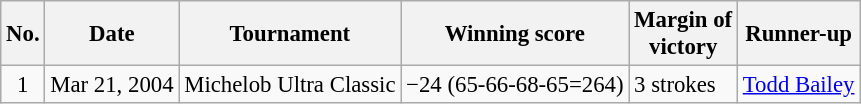<table class="wikitable" style="font-size:95%;">
<tr>
<th>No.</th>
<th>Date</th>
<th>Tournament</th>
<th>Winning score</th>
<th>Margin of<br>victory</th>
<th>Runner-up</th>
</tr>
<tr>
<td align=center>1</td>
<td align=right>Mar 21, 2004</td>
<td>Michelob Ultra Classic</td>
<td>−24 (65-66-68-65=264)</td>
<td>3 strokes</td>
<td> <a href='#'>Todd Bailey</a></td>
</tr>
</table>
